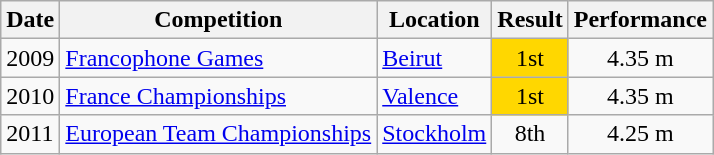<table class="wikitable">
<tr>
<th>Date</th>
<th>Competition</th>
<th>Location</th>
<th>Result</th>
<th>Performance</th>
</tr>
<tr>
<td>2009</td>
<td><a href='#'>Francophone Games</a></td>
<td><a href='#'>Beirut</a></td>
<td align="center" bgcolor="gold">1st</td>
<td align="center">4.35 m</td>
</tr>
<tr>
<td>2010</td>
<td><a href='#'>France Championships</a></td>
<td><a href='#'>Valence</a></td>
<td align="center" bgcolor="gold">1st</td>
<td align="center">4.35 m</td>
</tr>
<tr>
<td>2011</td>
<td><a href='#'>European Team Championships</a></td>
<td><a href='#'>Stockholm</a></td>
<td align="center">8th</td>
<td align="center">4.25 m</td>
</tr>
</table>
